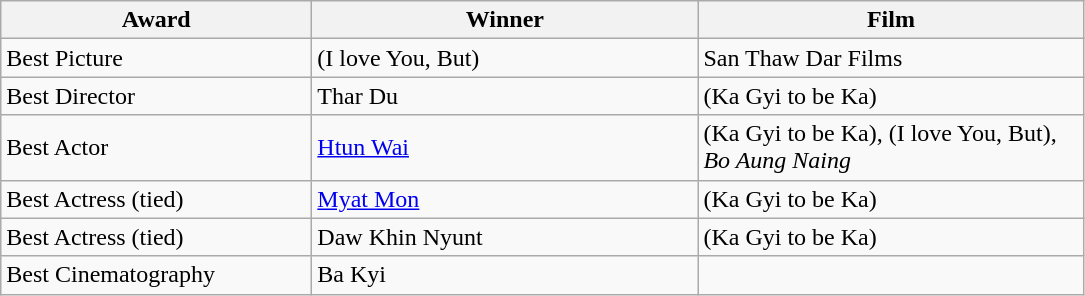<table class="wikitable">
<tr>
<th width="200"><strong>Award</strong></th>
<th width="250"><strong>Winner</strong></th>
<th width="250"><strong>Film</strong></th>
</tr>
<tr>
<td>Best Picture</td>
<td> (I love You, But)</td>
<td>San Thaw Dar Films</td>
</tr>
<tr>
<td>Best Director</td>
<td>Thar Du</td>
<td> (Ka Gyi to be Ka)</td>
</tr>
<tr>
<td>Best Actor</td>
<td><a href='#'>Htun Wai</a></td>
<td> (Ka Gyi to be Ka), <em></em> (I love You, But), <em>Bo Aung Naing</em></td>
</tr>
<tr>
<td>Best Actress (tied)</td>
<td><a href='#'>Myat Mon</a></td>
<td> (Ka Gyi to be Ka)</td>
</tr>
<tr>
<td>Best Actress (tied)</td>
<td>Daw Khin Nyunt</td>
<td> (Ka Gyi to be Ka)</td>
</tr>
<tr>
<td>Best Cinematography</td>
<td>Ba Kyi</td>
<td></td>
</tr>
</table>
